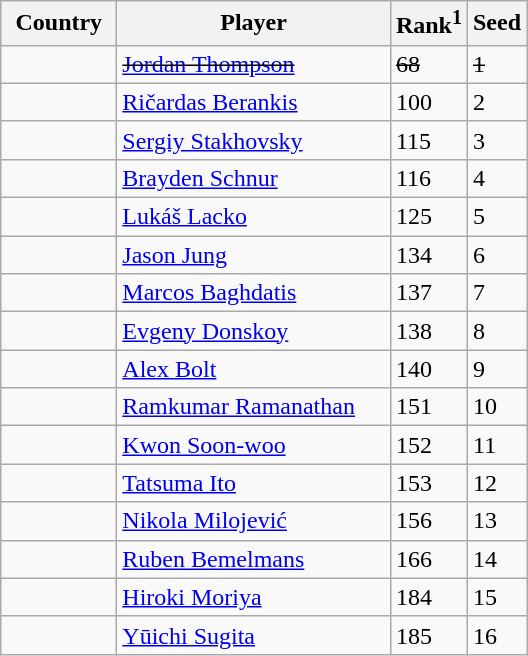<table class="sortable wikitable">
<tr>
<th width="70">Country</th>
<th width="175">Player</th>
<th>Rank<sup>1</sup></th>
<th>Seed</th>
</tr>
<tr>
<td><s></s></td>
<td><s><a href='#'>Jordan Thompson</a></s></td>
<td><s>68</s></td>
<td><s>1</s></td>
</tr>
<tr>
<td></td>
<td><a href='#'>Ričardas Berankis</a></td>
<td>100</td>
<td>2</td>
</tr>
<tr>
<td></td>
<td><a href='#'>Sergiy Stakhovsky</a></td>
<td>115</td>
<td>3</td>
</tr>
<tr>
<td></td>
<td><a href='#'>Brayden Schnur</a></td>
<td>116</td>
<td>4</td>
</tr>
<tr>
<td></td>
<td><a href='#'>Lukáš Lacko</a></td>
<td>125</td>
<td>5</td>
</tr>
<tr>
<td></td>
<td><a href='#'>Jason Jung</a></td>
<td>134</td>
<td>6</td>
</tr>
<tr>
<td></td>
<td><a href='#'>Marcos Baghdatis</a></td>
<td>137</td>
<td>7</td>
</tr>
<tr>
<td></td>
<td><a href='#'>Evgeny Donskoy</a></td>
<td>138</td>
<td>8</td>
</tr>
<tr>
<td></td>
<td><a href='#'>Alex Bolt</a></td>
<td>140</td>
<td>9</td>
</tr>
<tr>
<td></td>
<td><a href='#'>Ramkumar Ramanathan</a></td>
<td>151</td>
<td>10</td>
</tr>
<tr>
<td></td>
<td><a href='#'>Kwon Soon-woo</a></td>
<td>152</td>
<td>11</td>
</tr>
<tr>
<td></td>
<td><a href='#'>Tatsuma Ito</a></td>
<td>153</td>
<td>12</td>
</tr>
<tr>
<td></td>
<td><a href='#'>Nikola Milojević</a></td>
<td>156</td>
<td>13</td>
</tr>
<tr>
<td></td>
<td><a href='#'>Ruben Bemelmans</a></td>
<td>166</td>
<td>14</td>
</tr>
<tr>
<td></td>
<td><a href='#'>Hiroki Moriya</a></td>
<td>184</td>
<td>15</td>
</tr>
<tr>
<td></td>
<td><a href='#'>Yūichi Sugita</a></td>
<td>185</td>
<td>16</td>
</tr>
</table>
